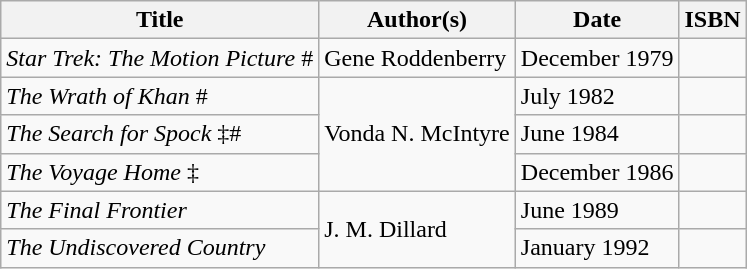<table class="wikitable">
<tr>
<th>Title</th>
<th>Author(s)</th>
<th>Date</th>
<th>ISBN</th>
</tr>
<tr>
<td><em>Star Trek: The Motion Picture</em> #</td>
<td>Gene Roddenberry</td>
<td>December 1979</td>
<td></td>
</tr>
<tr>
<td><em>The Wrath of Khan</em> #</td>
<td rowspan="3">Vonda N. McIntyre</td>
<td>July 1982</td>
<td></td>
</tr>
<tr>
<td><em>The Search for Spock</em> ‡#</td>
<td>June 1984</td>
<td></td>
</tr>
<tr>
<td><em>The Voyage Home</em> ‡</td>
<td>December 1986</td>
<td></td>
</tr>
<tr>
<td><em>The Final Frontier</em></td>
<td rowspan="2">J. M. Dillard</td>
<td>June 1989</td>
<td></td>
</tr>
<tr>
<td><em>The Undiscovered Country</em></td>
<td>January 1992</td>
<td></td>
</tr>
</table>
